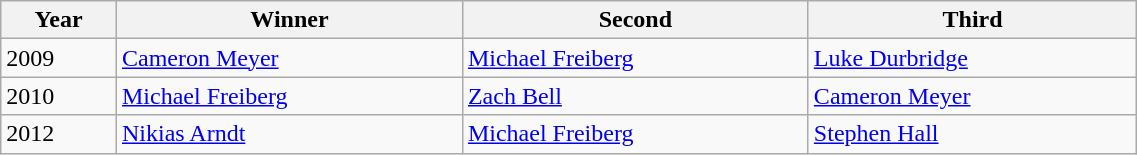<table class="wikitable" style="font-size:100%" width=60%>
<tr>
<th>Year</th>
<th>Winner</th>
<th>Second</th>
<th>Third</th>
</tr>
<tr>
<td>2009</td>
<td> <a href='#'>Cameron Meyer</a></td>
<td> <a href='#'>Michael Freiberg</a></td>
<td> <a href='#'>Luke Durbridge</a></td>
</tr>
<tr>
<td>2010</td>
<td> <a href='#'>Michael Freiberg</a></td>
<td> <a href='#'>Zach Bell</a></td>
<td> <a href='#'>Cameron Meyer</a></td>
</tr>
<tr>
<td>2012</td>
<td> <a href='#'>Nikias Arndt</a></td>
<td> <a href='#'>Michael Freiberg</a></td>
<td> <a href='#'>Stephen Hall</a></td>
</tr>
</table>
